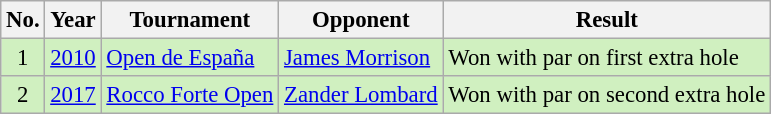<table class="wikitable" style="font-size:95%;">
<tr>
<th>No.</th>
<th>Year</th>
<th>Tournament</th>
<th>Opponent</th>
<th>Result</th>
</tr>
<tr style="background:#D0F0C0;">
<td align=center>1</td>
<td><a href='#'>2010</a></td>
<td><a href='#'>Open de España</a></td>
<td> <a href='#'>James Morrison</a></td>
<td>Won with par on first extra hole</td>
</tr>
<tr style="background:#D0F0C0;">
<td align=center>2</td>
<td><a href='#'>2017</a></td>
<td><a href='#'>Rocco Forte Open</a></td>
<td> <a href='#'>Zander Lombard</a></td>
<td>Won with par on second extra hole</td>
</tr>
</table>
